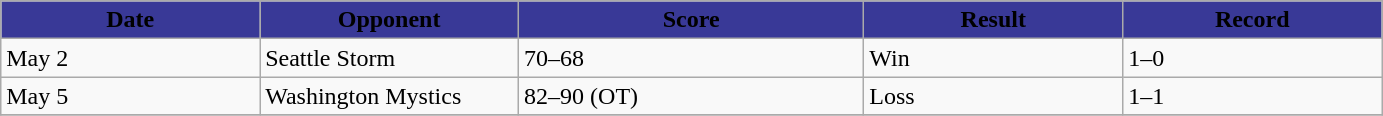<table class="wikitable sortable sortable">
<tr>
<th style="background:#393997;" width="15%">Date</th>
<th style="background:#393997;" width="15%">Opponent</th>
<th style="background:#393997;" width="20%">Score</th>
<th style="background:#393997;" width="15%">Result</th>
<th style="background:#393997;" width="15%">Record</th>
</tr>
<tr>
<td>May 2</td>
<td>Seattle Storm</td>
<td>70–68</td>
<td>Win</td>
<td>1–0</td>
</tr>
<tr>
<td>May 5</td>
<td>Washington Mystics</td>
<td>82–90 (OT)</td>
<td>Loss</td>
<td>1–1</td>
</tr>
<tr>
</tr>
</table>
